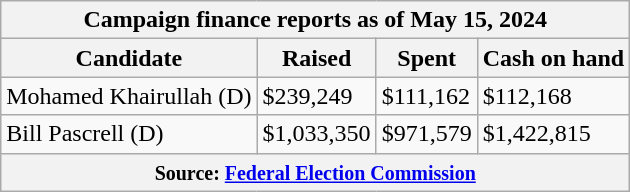<table class="wikitable sortable">
<tr>
<th colspan=4>Campaign finance reports as of May 15, 2024</th>
</tr>
<tr style="text-align:center;">
<th>Candidate</th>
<th>Raised</th>
<th>Spent</th>
<th>Cash on hand</th>
</tr>
<tr>
<td>Mohamed Khairullah (D)</td>
<td>$239,249</td>
<td>$111,162</td>
<td>$112,168</td>
</tr>
<tr>
<td>Bill Pascrell (D)</td>
<td>$1,033,350</td>
<td>$971,579</td>
<td>$1,422,815</td>
</tr>
<tr>
<th colspan="4"><small>Source: <a href='#'>Federal Election Commission</a></small></th>
</tr>
</table>
